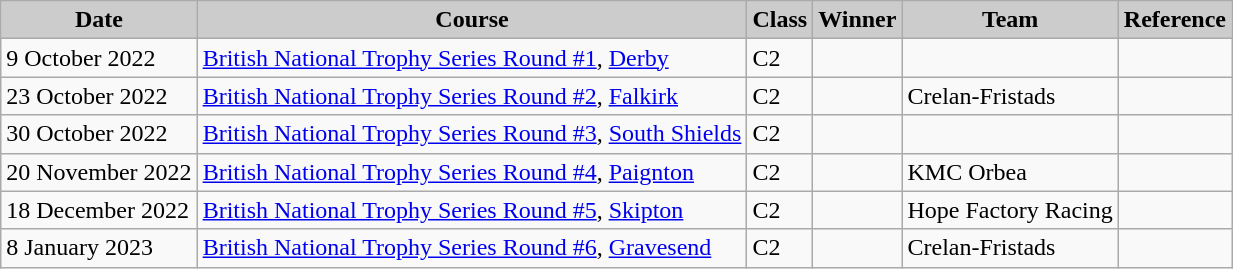<table class="wikitable sortable alternance ">
<tr>
<th scope="col" style="background-color:#CCCCCC;">Date</th>
<th scope="col" style="background-color:#CCCCCC;">Course</th>
<th scope="col" style="background-color:#CCCCCC;">Class</th>
<th scope="col" style="background-color:#CCCCCC;">Winner</th>
<th scope="col" style="background-color:#CCCCCC;">Team</th>
<th scope="col" style="background-color:#CCCCCC;">Reference</th>
</tr>
<tr>
<td>9 October 2022</td>
<td> <a href='#'>British National Trophy Series Round #1</a>, <a href='#'>Derby</a></td>
<td>C2</td>
<td></td>
<td></td>
<td></td>
</tr>
<tr>
<td>23 October 2022</td>
<td> <a href='#'>British National Trophy Series Round #2</a>, <a href='#'>Falkirk</a></td>
<td>C2</td>
<td></td>
<td>Crelan-Fristads</td>
<td></td>
</tr>
<tr>
<td>30 October 2022</td>
<td> <a href='#'>British National Trophy Series Round #3</a>, <a href='#'>South Shields</a></td>
<td>C2</td>
<td></td>
<td></td>
<td></td>
</tr>
<tr>
<td>20 November 2022</td>
<td> <a href='#'>British National Trophy Series Round #4</a>, <a href='#'>Paignton</a></td>
<td>C2</td>
<td></td>
<td>KMC Orbea</td>
<td></td>
</tr>
<tr>
<td>18 December 2022</td>
<td> <a href='#'>British National Trophy Series Round #5</a>, <a href='#'>Skipton</a></td>
<td>C2</td>
<td></td>
<td>Hope Factory Racing</td>
<td></td>
</tr>
<tr>
<td>8 January 2023</td>
<td> <a href='#'>British National Trophy Series Round #6</a>, <a href='#'>Gravesend</a></td>
<td>C2</td>
<td></td>
<td>Crelan-Fristads</td>
<td></td>
</tr>
</table>
